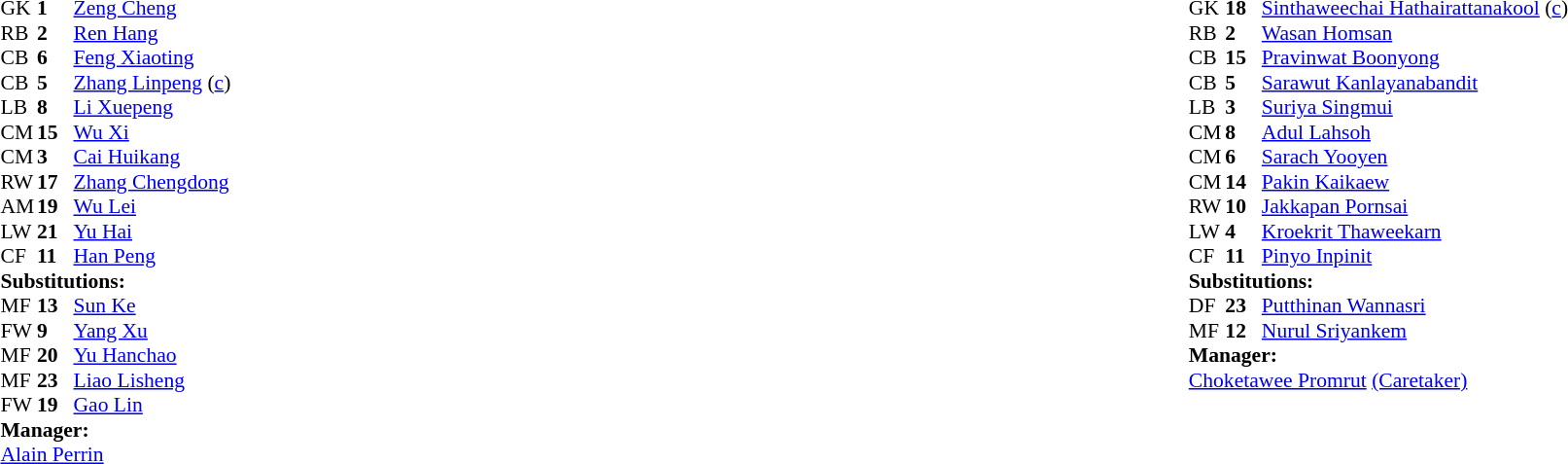<table width="100%">
<tr>
<td valign="top" width="40%"><br><table style="font-size:90%;" cellspacing="0" cellpadding="0">
<tr>
<th width="25"></th>
<th width="25"></th>
</tr>
<tr>
<td>GK</td>
<td><strong>1</strong></td>
<td><a href='#'>Zeng Cheng</a></td>
</tr>
<tr>
<td>RB</td>
<td><strong>2</strong></td>
<td><a href='#'>Ren Hang</a></td>
</tr>
<tr>
<td>CB</td>
<td><strong>6</strong></td>
<td><a href='#'>Feng Xiaoting</a></td>
</tr>
<tr>
<td>CB</td>
<td><strong>5</strong></td>
<td><a href='#'>Zhang Linpeng</a> (<a href='#'>c</a>)</td>
</tr>
<tr>
<td>LB</td>
<td><strong>8</strong></td>
<td><a href='#'>Li Xuepeng</a></td>
<td></td>
</tr>
<tr>
<td>CM</td>
<td><strong>15</strong></td>
<td><a href='#'>Wu Xi</a></td>
<td></td>
<td></td>
</tr>
<tr>
<td>CM</td>
<td><strong>3</strong></td>
<td><a href='#'>Cai Huikang</a></td>
</tr>
<tr>
<td>RW</td>
<td><strong>17</strong></td>
<td><a href='#'>Zhang Chengdong</a></td>
<td></td>
<td></td>
</tr>
<tr>
<td>AM</td>
<td><strong>19</strong></td>
<td><a href='#'>Wu Lei</a></td>
<td></td>
<td></td>
</tr>
<tr>
<td>LW</td>
<td><strong>21</strong></td>
<td><a href='#'>Yu Hai</a></td>
<td></td>
<td></td>
</tr>
<tr>
<td>CF</td>
<td><strong>11</strong></td>
<td><a href='#'>Han Peng</a></td>
<td></td>
<td></td>
</tr>
<tr>
<td colspan=3><strong>Substitutions:</strong></td>
</tr>
<tr>
<td>MF</td>
<td><strong>13</strong></td>
<td><a href='#'>Sun Ke</a></td>
<td></td>
<td></td>
</tr>
<tr>
<td>FW</td>
<td><strong>9</strong></td>
<td><a href='#'>Yang Xu</a></td>
<td></td>
<td></td>
</tr>
<tr>
<td>MF</td>
<td><strong>20</strong></td>
<td><a href='#'>Yu Hanchao</a></td>
<td></td>
<td></td>
</tr>
<tr>
<td>MF</td>
<td><strong>23</strong></td>
<td><a href='#'>Liao Lisheng</a></td>
<td></td>
<td></td>
</tr>
<tr>
<td>FW</td>
<td><strong>19</strong></td>
<td><a href='#'>Gao Lin</a></td>
<td></td>
<td></td>
</tr>
<tr>
<td colspan=3><strong>Manager:</strong></td>
</tr>
<tr>
<td colspan=4> <a href='#'>Alain Perrin</a></td>
</tr>
</table>
</td>
<td valign="top"></td>
<td valign="top" width="50%"><br><table style="font-size:90%;" cellspacing="0" cellpadding="0" align="center">
<tr>
<th width=25></th>
<th width=25></th>
</tr>
<tr>
<td>GK</td>
<td><strong>18</strong></td>
<td><a href='#'>Sinthaweechai Hathairattanakool</a> (<a href='#'>c</a>)</td>
</tr>
<tr>
<td>RB</td>
<td><strong>2</strong></td>
<td><a href='#'>Wasan Homsan</a></td>
</tr>
<tr>
<td>CB</td>
<td><strong>15</strong></td>
<td><a href='#'>Pravinwat Boonyong</a></td>
</tr>
<tr>
<td>CB</td>
<td><strong>5</strong></td>
<td><a href='#'>Sarawut Kanlayanabandit</a></td>
</tr>
<tr>
<td>LB</td>
<td><strong>3</strong></td>
<td><a href='#'>Suriya Singmui</a></td>
</tr>
<tr>
<td>CM</td>
<td><strong>8</strong></td>
<td><a href='#'>Adul Lahsoh</a></td>
</tr>
<tr>
<td>CM</td>
<td><strong>6</strong></td>
<td><a href='#'>Sarach Yooyen</a></td>
</tr>
<tr>
<td>CM</td>
<td><strong>14</strong></td>
<td><a href='#'>Pakin Kaikaew</a></td>
<td></td>
<td></td>
</tr>
<tr>
<td>RW</td>
<td><strong>10</strong></td>
<td><a href='#'>Jakkapan Pornsai</a></td>
</tr>
<tr>
<td>LW</td>
<td><strong>4</strong></td>
<td><a href='#'>Kroekrit Thaweekarn</a></td>
</tr>
<tr>
<td>CF</td>
<td><strong>11</strong></td>
<td><a href='#'>Pinyo Inpinit</a></td>
<td></td>
<td></td>
</tr>
<tr>
<td colspan=3><strong>Substitutions:</strong></td>
</tr>
<tr>
<td>DF</td>
<td><strong>23</strong></td>
<td><a href='#'>Putthinan Wannasri</a></td>
<td></td>
<td></td>
</tr>
<tr>
<td>MF</td>
<td><strong>12</strong></td>
<td><a href='#'>Nurul Sriyankem</a></td>
<td></td>
<td></td>
</tr>
<tr>
<td colspan=3><strong>Manager:</strong></td>
</tr>
<tr>
<td colspan=4> <a href='#'>Choketawee Promrut</a> <a href='#'>(Caretaker)</a></td>
</tr>
</table>
</td>
</tr>
</table>
